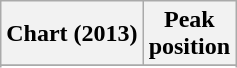<table class="wikitable sortable plainrowheaders">
<tr>
<th scope="col">Chart (2013)</th>
<th scope="col">Peak<br> position</th>
</tr>
<tr>
</tr>
<tr>
</tr>
</table>
